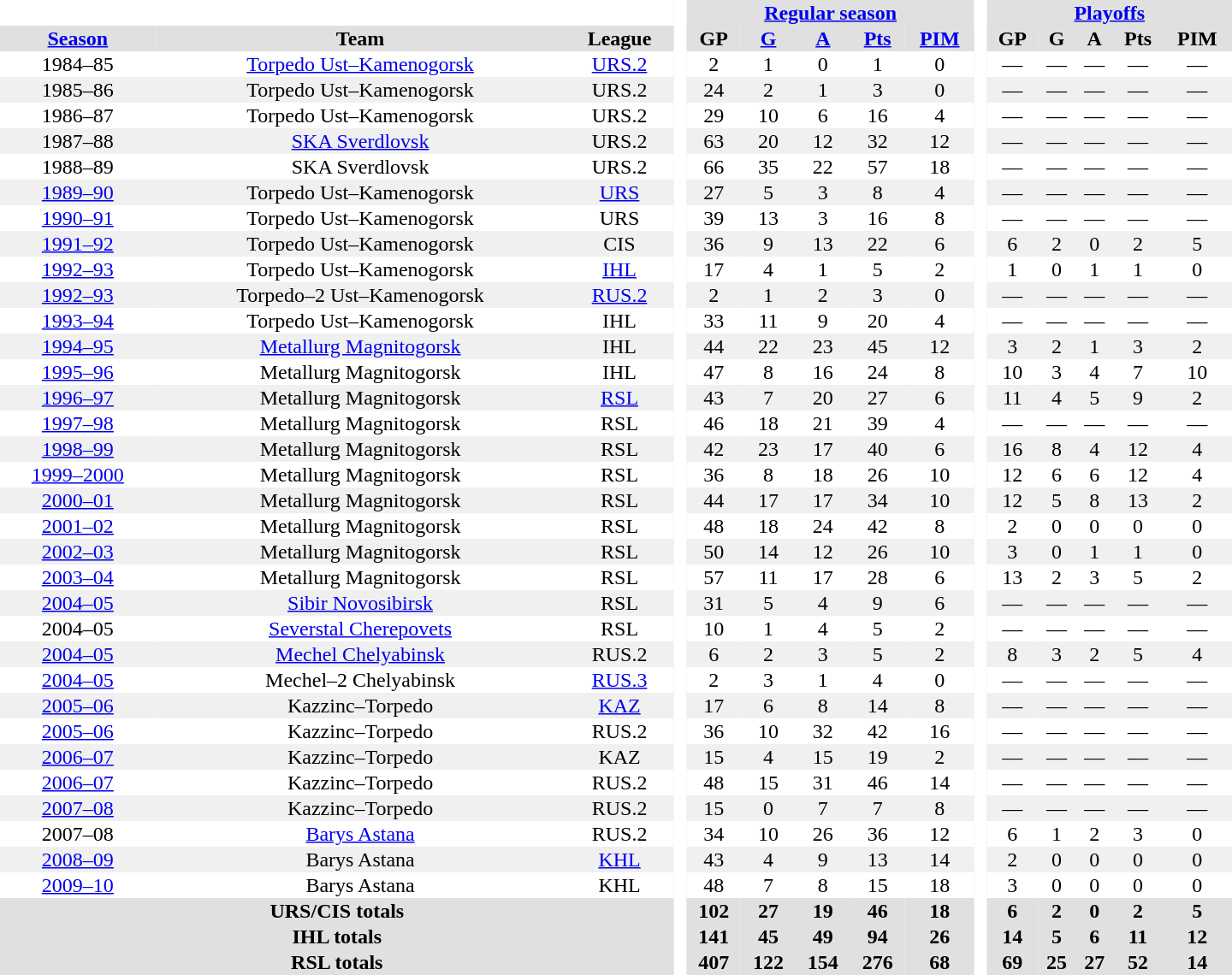<table border="0" cellpadding="1" cellspacing="0" style="text-align:center; width:60em">
<tr bgcolor="#e0e0e0">
<th colspan="3" bgcolor="#ffffff"> </th>
<th rowspan="99" bgcolor="#ffffff"> </th>
<th colspan="5"><a href='#'>Regular season</a></th>
<th rowspan="99" bgcolor="#ffffff"> </th>
<th colspan="5"><a href='#'>Playoffs</a></th>
</tr>
<tr bgcolor="#e0e0e0">
<th><a href='#'>Season</a></th>
<th>Team</th>
<th>League</th>
<th>GP</th>
<th><a href='#'>G</a></th>
<th><a href='#'>A</a></th>
<th><a href='#'>Pts</a></th>
<th><a href='#'>PIM</a></th>
<th>GP</th>
<th>G</th>
<th>A</th>
<th>Pts</th>
<th>PIM</th>
</tr>
<tr>
<td>1984–85</td>
<td><a href='#'>Torpedo Ust–Kamenogorsk</a></td>
<td><a href='#'>URS.2</a></td>
<td>2</td>
<td>1</td>
<td>0</td>
<td>1</td>
<td>0</td>
<td>—</td>
<td>—</td>
<td>—</td>
<td>—</td>
<td>—</td>
</tr>
<tr bgcolor="#f0f0f0">
<td>1985–86</td>
<td>Torpedo Ust–Kamenogorsk</td>
<td>URS.2</td>
<td>24</td>
<td>2</td>
<td>1</td>
<td>3</td>
<td>0</td>
<td>—</td>
<td>—</td>
<td>—</td>
<td>—</td>
<td>—</td>
</tr>
<tr>
<td>1986–87</td>
<td>Torpedo Ust–Kamenogorsk</td>
<td>URS.2</td>
<td>29</td>
<td>10</td>
<td>6</td>
<td>16</td>
<td>4</td>
<td>—</td>
<td>—</td>
<td>—</td>
<td>—</td>
<td>—</td>
</tr>
<tr bgcolor="#f0f0f0">
<td>1987–88</td>
<td><a href='#'>SKA Sverdlovsk</a></td>
<td>URS.2</td>
<td>63</td>
<td>20</td>
<td>12</td>
<td>32</td>
<td>12</td>
<td>—</td>
<td>—</td>
<td>—</td>
<td>—</td>
<td>—</td>
</tr>
<tr>
<td>1988–89</td>
<td>SKA Sverdlovsk</td>
<td>URS.2</td>
<td>66</td>
<td>35</td>
<td>22</td>
<td>57</td>
<td>18</td>
<td>—</td>
<td>—</td>
<td>—</td>
<td>—</td>
<td>—</td>
</tr>
<tr bgcolor="#f0f0f0">
<td><a href='#'>1989–90</a></td>
<td>Torpedo Ust–Kamenogorsk</td>
<td><a href='#'>URS</a></td>
<td>27</td>
<td>5</td>
<td>3</td>
<td>8</td>
<td>4</td>
<td>—</td>
<td>—</td>
<td>—</td>
<td>—</td>
<td>—</td>
</tr>
<tr>
<td><a href='#'>1990–91</a></td>
<td>Torpedo Ust–Kamenogorsk</td>
<td>URS</td>
<td>39</td>
<td>13</td>
<td>3</td>
<td>16</td>
<td>8</td>
<td>—</td>
<td>—</td>
<td>—</td>
<td>—</td>
<td>—</td>
</tr>
<tr bgcolor="#f0f0f0">
<td><a href='#'>1991–92</a></td>
<td>Torpedo Ust–Kamenogorsk</td>
<td>CIS</td>
<td>36</td>
<td>9</td>
<td>13</td>
<td>22</td>
<td>6</td>
<td>6</td>
<td>2</td>
<td>0</td>
<td>2</td>
<td>5</td>
</tr>
<tr>
<td><a href='#'>1992–93</a></td>
<td>Torpedo Ust–Kamenogorsk</td>
<td><a href='#'>IHL</a></td>
<td>17</td>
<td>4</td>
<td>1</td>
<td>5</td>
<td>2</td>
<td>1</td>
<td>0</td>
<td>1</td>
<td>1</td>
<td>0</td>
</tr>
<tr bgcolor="#f0f0f0">
<td><a href='#'>1992–93</a></td>
<td>Torpedo–2 Ust–Kamenogorsk</td>
<td><a href='#'>RUS.2</a></td>
<td>2</td>
<td>1</td>
<td>2</td>
<td>3</td>
<td>0</td>
<td>—</td>
<td>—</td>
<td>—</td>
<td>—</td>
<td>—</td>
</tr>
<tr>
<td><a href='#'>1993–94</a></td>
<td>Torpedo Ust–Kamenogorsk</td>
<td>IHL</td>
<td>33</td>
<td>11</td>
<td>9</td>
<td>20</td>
<td>4</td>
<td>—</td>
<td>—</td>
<td>—</td>
<td>—</td>
<td>—</td>
</tr>
<tr bgcolor="#f0f0f0">
<td><a href='#'>1994–95</a></td>
<td><a href='#'>Metallurg Magnitogorsk</a></td>
<td>IHL</td>
<td>44</td>
<td>22</td>
<td>23</td>
<td>45</td>
<td>12</td>
<td>3</td>
<td>2</td>
<td>1</td>
<td>3</td>
<td>2</td>
</tr>
<tr>
<td><a href='#'>1995–96</a></td>
<td>Metallurg Magnitogorsk</td>
<td>IHL</td>
<td>47</td>
<td>8</td>
<td>16</td>
<td>24</td>
<td>8</td>
<td>10</td>
<td>3</td>
<td>4</td>
<td>7</td>
<td>10</td>
</tr>
<tr bgcolor="#f0f0f0">
<td><a href='#'>1996–97</a></td>
<td>Metallurg Magnitogorsk</td>
<td><a href='#'>RSL</a></td>
<td>43</td>
<td>7</td>
<td>20</td>
<td>27</td>
<td>6</td>
<td>11</td>
<td>4</td>
<td>5</td>
<td>9</td>
<td>2</td>
</tr>
<tr>
<td><a href='#'>1997–98</a></td>
<td>Metallurg Magnitogorsk</td>
<td>RSL</td>
<td>46</td>
<td>18</td>
<td>21</td>
<td>39</td>
<td>4</td>
<td>—</td>
<td>—</td>
<td>—</td>
<td>—</td>
<td>—</td>
</tr>
<tr bgcolor="#f0f0f0">
<td><a href='#'>1998–99</a></td>
<td>Metallurg Magnitogorsk</td>
<td>RSL</td>
<td>42</td>
<td>23</td>
<td>17</td>
<td>40</td>
<td>6</td>
<td>16</td>
<td>8</td>
<td>4</td>
<td>12</td>
<td>4</td>
</tr>
<tr>
<td><a href='#'>1999–2000</a></td>
<td>Metallurg Magnitogorsk</td>
<td>RSL</td>
<td>36</td>
<td>8</td>
<td>18</td>
<td>26</td>
<td>10</td>
<td>12</td>
<td>6</td>
<td>6</td>
<td>12</td>
<td>4</td>
</tr>
<tr bgcolor="#f0f0f0">
<td><a href='#'>2000–01</a></td>
<td>Metallurg Magnitogorsk</td>
<td>RSL</td>
<td>44</td>
<td>17</td>
<td>17</td>
<td>34</td>
<td>10</td>
<td>12</td>
<td>5</td>
<td>8</td>
<td>13</td>
<td>2</td>
</tr>
<tr>
<td><a href='#'>2001–02</a></td>
<td>Metallurg Magnitogorsk</td>
<td>RSL</td>
<td>48</td>
<td>18</td>
<td>24</td>
<td>42</td>
<td>8</td>
<td>2</td>
<td>0</td>
<td>0</td>
<td>0</td>
<td>0</td>
</tr>
<tr bgcolor="#f0f0f0">
<td><a href='#'>2002–03</a></td>
<td>Metallurg Magnitogorsk</td>
<td>RSL</td>
<td>50</td>
<td>14</td>
<td>12</td>
<td>26</td>
<td>10</td>
<td>3</td>
<td>0</td>
<td>1</td>
<td>1</td>
<td>0</td>
</tr>
<tr>
<td><a href='#'>2003–04</a></td>
<td>Metallurg Magnitogorsk</td>
<td>RSL</td>
<td>57</td>
<td>11</td>
<td>17</td>
<td>28</td>
<td>6</td>
<td>13</td>
<td>2</td>
<td>3</td>
<td>5</td>
<td>2</td>
</tr>
<tr bgcolor="#f0f0f0">
<td><a href='#'>2004–05</a></td>
<td><a href='#'>Sibir Novosibirsk</a></td>
<td>RSL</td>
<td>31</td>
<td>5</td>
<td>4</td>
<td>9</td>
<td>6</td>
<td>—</td>
<td>—</td>
<td>—</td>
<td>—</td>
<td>—</td>
</tr>
<tr>
<td>2004–05</td>
<td><a href='#'>Severstal Cherepovets</a></td>
<td>RSL</td>
<td>10</td>
<td>1</td>
<td>4</td>
<td>5</td>
<td>2</td>
<td>—</td>
<td>—</td>
<td>—</td>
<td>—</td>
<td>—</td>
</tr>
<tr bgcolor="#f0f0f0">
<td><a href='#'>2004–05</a></td>
<td><a href='#'>Mechel Chelyabinsk</a></td>
<td>RUS.2</td>
<td>6</td>
<td>2</td>
<td>3</td>
<td>5</td>
<td>2</td>
<td>8</td>
<td>3</td>
<td>2</td>
<td>5</td>
<td>4</td>
</tr>
<tr>
<td><a href='#'>2004–05</a></td>
<td>Mechel–2 Chelyabinsk</td>
<td><a href='#'>RUS.3</a></td>
<td>2</td>
<td>3</td>
<td>1</td>
<td>4</td>
<td>0</td>
<td>—</td>
<td>—</td>
<td>—</td>
<td>—</td>
<td>—</td>
</tr>
<tr bgcolor="#f0f0f0">
<td><a href='#'>2005–06</a></td>
<td>Kazzinc–Torpedo</td>
<td><a href='#'>KAZ</a></td>
<td>17</td>
<td>6</td>
<td>8</td>
<td>14</td>
<td>8</td>
<td>—</td>
<td>—</td>
<td>—</td>
<td>—</td>
<td>—</td>
</tr>
<tr>
<td><a href='#'>2005–06</a></td>
<td>Kazzinc–Torpedo</td>
<td>RUS.2</td>
<td>36</td>
<td>10</td>
<td>32</td>
<td>42</td>
<td>16</td>
<td>—</td>
<td>—</td>
<td>—</td>
<td>—</td>
<td>—</td>
</tr>
<tr bgcolor="#f0f0f0">
<td><a href='#'>2006–07</a></td>
<td>Kazzinc–Torpedo</td>
<td>KAZ</td>
<td>15</td>
<td>4</td>
<td>15</td>
<td>19</td>
<td>2</td>
<td>—</td>
<td>—</td>
<td>—</td>
<td>—</td>
<td>—</td>
</tr>
<tr>
<td><a href='#'>2006–07</a></td>
<td>Kazzinc–Torpedo</td>
<td>RUS.2</td>
<td>48</td>
<td>15</td>
<td>31</td>
<td>46</td>
<td>14</td>
<td>—</td>
<td>—</td>
<td>—</td>
<td>—</td>
<td>—</td>
</tr>
<tr bgcolor="#f0f0f0">
<td><a href='#'>2007–08</a></td>
<td>Kazzinc–Torpedo</td>
<td>RUS.2</td>
<td>15</td>
<td>0</td>
<td>7</td>
<td>7</td>
<td>8</td>
<td>—</td>
<td>—</td>
<td>—</td>
<td>—</td>
<td>—</td>
</tr>
<tr>
<td>2007–08</td>
<td><a href='#'>Barys Astana</a></td>
<td>RUS.2</td>
<td>34</td>
<td>10</td>
<td>26</td>
<td>36</td>
<td>12</td>
<td>6</td>
<td>1</td>
<td>2</td>
<td>3</td>
<td>0</td>
</tr>
<tr bgcolor="#f0f0f0">
<td><a href='#'>2008–09</a></td>
<td>Barys Astana</td>
<td><a href='#'>KHL</a></td>
<td>43</td>
<td>4</td>
<td>9</td>
<td>13</td>
<td>14</td>
<td>2</td>
<td>0</td>
<td>0</td>
<td>0</td>
<td>0</td>
</tr>
<tr>
<td><a href='#'>2009–10</a></td>
<td>Barys Astana</td>
<td>KHL</td>
<td>48</td>
<td>7</td>
<td>8</td>
<td>15</td>
<td>18</td>
<td>3</td>
<td>0</td>
<td>0</td>
<td>0</td>
<td>0</td>
</tr>
<tr bgcolor="#e0e0e0">
<th colspan="3">URS/CIS totals</th>
<th>102</th>
<th>27</th>
<th>19</th>
<th>46</th>
<th>18</th>
<th>6</th>
<th>2</th>
<th>0</th>
<th>2</th>
<th>5</th>
</tr>
<tr bgcolor="#e0e0e0">
<th colspan="3">IHL totals</th>
<th>141</th>
<th>45</th>
<th>49</th>
<th>94</th>
<th>26</th>
<th>14</th>
<th>5</th>
<th>6</th>
<th>11</th>
<th>12</th>
</tr>
<tr bgcolor="#e0e0e0">
<th colspan="3">RSL totals</th>
<th>407</th>
<th>122</th>
<th>154</th>
<th>276</th>
<th>68</th>
<th>69</th>
<th>25</th>
<th>27</th>
<th>52</th>
<th>14</th>
</tr>
</table>
